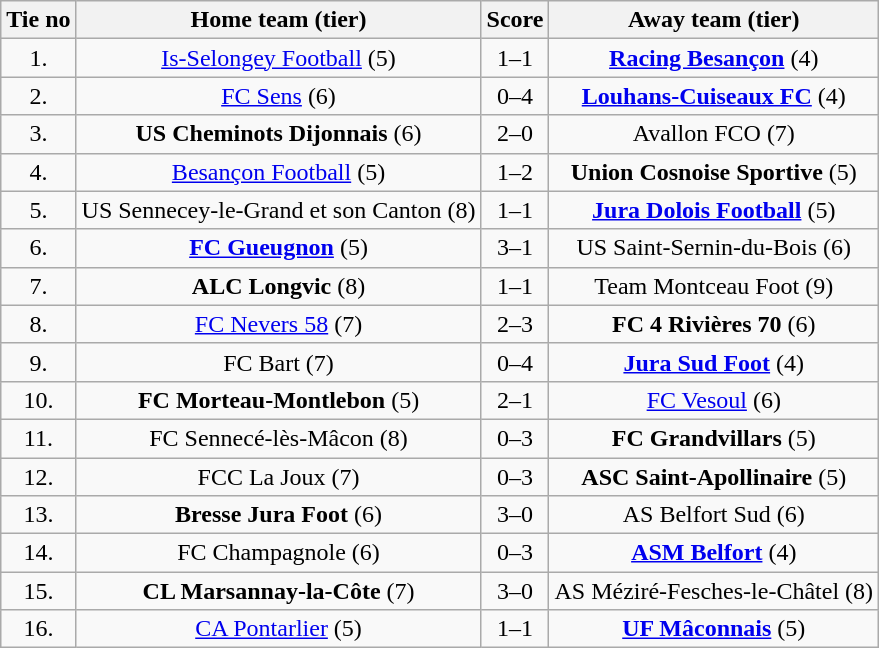<table class="wikitable" style="text-align: center">
<tr>
<th>Tie no</th>
<th>Home team (tier)</th>
<th>Score</th>
<th>Away team (tier)</th>
</tr>
<tr>
<td>1.</td>
<td><a href='#'>Is-Selongey Football</a> (5)</td>
<td>1–1 </td>
<td><strong><a href='#'>Racing Besançon</a></strong> (4)</td>
</tr>
<tr>
<td>2.</td>
<td><a href='#'>FC Sens</a> (6)</td>
<td>0–4</td>
<td><strong><a href='#'>Louhans-Cuiseaux FC</a></strong> (4)</td>
</tr>
<tr>
<td>3.</td>
<td><strong>US Cheminots Dijonnais</strong> (6)</td>
<td>2–0</td>
<td>Avallon FCO (7)</td>
</tr>
<tr>
<td>4.</td>
<td><a href='#'>Besançon Football</a> (5)</td>
<td>1–2</td>
<td><strong>Union Cosnoise Sportive</strong> (5)</td>
</tr>
<tr>
<td>5.</td>
<td>US Sennecey-le-Grand et son Canton (8)</td>
<td>1–1 </td>
<td><strong><a href='#'>Jura Dolois Football</a></strong> (5)</td>
</tr>
<tr>
<td>6.</td>
<td><strong><a href='#'>FC Gueugnon</a></strong> (5)</td>
<td>3–1</td>
<td>US Saint-Sernin-du-Bois (6)</td>
</tr>
<tr>
<td>7.</td>
<td><strong>ALC Longvic</strong> (8)</td>
<td>1–1 </td>
<td>Team Montceau Foot (9)</td>
</tr>
<tr>
<td>8.</td>
<td><a href='#'>FC Nevers 58</a> (7)</td>
<td>2–3</td>
<td><strong>FC 4 Rivières 70</strong> (6)</td>
</tr>
<tr>
<td>9.</td>
<td>FC Bart (7)</td>
<td>0–4</td>
<td><strong><a href='#'>Jura Sud Foot</a></strong> (4)</td>
</tr>
<tr>
<td>10.</td>
<td><strong>FC Morteau-Montlebon</strong> (5)</td>
<td>2–1</td>
<td><a href='#'>FC Vesoul</a> (6)</td>
</tr>
<tr>
<td>11.</td>
<td>FC Sennecé-lès-Mâcon (8)</td>
<td>0–3</td>
<td><strong>FC Grandvillars</strong> (5)</td>
</tr>
<tr>
<td>12.</td>
<td>FCC La Joux (7)</td>
<td>0–3</td>
<td><strong>ASC Saint-Apollinaire</strong> (5)</td>
</tr>
<tr>
<td>13.</td>
<td><strong>Bresse Jura Foot</strong> (6)</td>
<td>3–0</td>
<td>AS Belfort Sud (6)</td>
</tr>
<tr>
<td>14.</td>
<td>FC Champagnole (6)</td>
<td>0–3</td>
<td><strong><a href='#'>ASM Belfort</a></strong> (4)</td>
</tr>
<tr>
<td>15.</td>
<td><strong>CL Marsannay-la-Côte</strong> (7)</td>
<td>3–0</td>
<td>AS Méziré-Fesches-le-Châtel (8)</td>
</tr>
<tr>
<td>16.</td>
<td><a href='#'>CA Pontarlier</a> (5)</td>
<td>1–1 </td>
<td><strong><a href='#'>UF Mâconnais</a></strong> (5)</td>
</tr>
</table>
